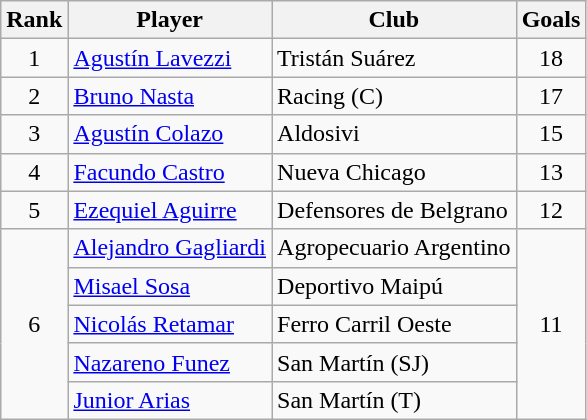<table class="wikitable" style="text-align:center">
<tr>
<th>Rank</th>
<th>Player</th>
<th>Club</th>
<th>Goals</th>
</tr>
<tr>
<td>1</td>
<td align="left"> <a href='#'>Agustín Lavezzi</a></td>
<td align="left">Tristán Suárez</td>
<td>18</td>
</tr>
<tr>
<td>2</td>
<td align="left"> <a href='#'>Bruno Nasta</a></td>
<td align="left">Racing (C)</td>
<td>17</td>
</tr>
<tr>
<td>3</td>
<td align="left"> <a href='#'>Agustín Colazo</a></td>
<td align="left">Aldosivi</td>
<td>15</td>
</tr>
<tr>
<td>4</td>
<td align="left"> <a href='#'>Facundo Castro</a></td>
<td align="left">Nueva Chicago</td>
<td>13</td>
</tr>
<tr>
<td>5</td>
<td align="left"> <a href='#'>Ezequiel Aguirre</a></td>
<td align="left">Defensores de Belgrano</td>
<td>12</td>
</tr>
<tr>
<td rowspan=5>6</td>
<td align="left"> <a href='#'>Alejandro Gagliardi</a></td>
<td align="left">Agropecuario Argentino</td>
<td rowspan=5>11</td>
</tr>
<tr>
<td align="left"> <a href='#'>Misael Sosa</a></td>
<td align="left">Deportivo Maipú</td>
</tr>
<tr>
<td align="left"> <a href='#'>Nicolás Retamar</a></td>
<td align="left">Ferro Carril Oeste</td>
</tr>
<tr>
<td align="left"> <a href='#'>Nazareno Funez</a></td>
<td align="left">San Martín (SJ)</td>
</tr>
<tr>
<td align="left"> <a href='#'>Junior Arias</a></td>
<td align="left">San Martín (T)</td>
</tr>
</table>
